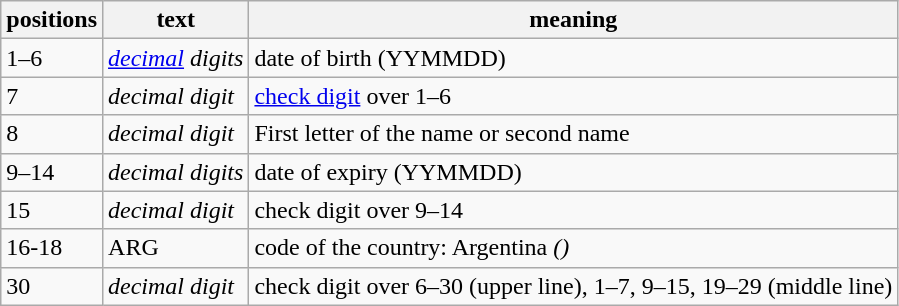<table class="wikitable">
<tr>
<th>positions</th>
<th>text</th>
<th>meaning</th>
</tr>
<tr>
<td>1–6</td>
<td><em><a href='#'>decimal</a> digits</em></td>
<td>date of birth (YYMMDD)</td>
</tr>
<tr>
<td>7</td>
<td><em>decimal digit</em></td>
<td><a href='#'>check digit</a> over 1–6</td>
</tr>
<tr>
<td>8</td>
<td><em>decimal digit</em></td>
<td>First letter of the name or second name</td>
</tr>
<tr>
<td>9–14</td>
<td><em>decimal digits</em></td>
<td>date of expiry (YYMMDD)</td>
</tr>
<tr>
<td>15</td>
<td><em>decimal digit</em></td>
<td>check digit over 9–14</td>
</tr>
<tr>
<td>16-18</td>
<td>ARG</td>
<td>code of the country: Argentina <em>()</em></td>
</tr>
<tr>
<td>30</td>
<td><em>decimal digit</em></td>
<td>check digit over 6–30 (upper line), 1–7, 9–15, 19–29 (middle line)</td>
</tr>
</table>
